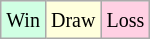<table class="wikitable">
<tr>
<td style="background:#d0ffe3;"><small>Win</small></td>
<td style="background:#ffffdd;"><small>Draw</small></td>
<td style="background:#ffd0e3;"><small>Loss</small></td>
</tr>
</table>
